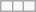<table class="wikitable" style="margin-left: auto; margin-right: auto; border: none;">
<tr>
<td></td>
<td></td>
<td></td>
</tr>
</table>
